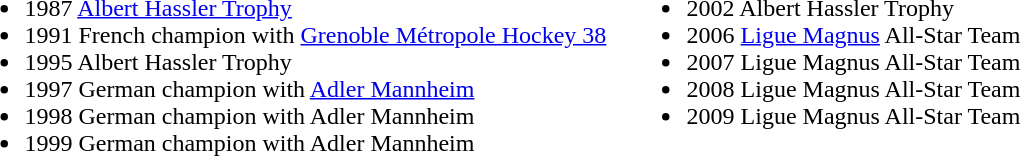<table style="width:70%;">
<tr>
<td style="width:35%; vertical-align:top; text-align:left;"><br><ul><li>1987 <a href='#'>Albert Hassler Trophy</a></li><li>1991 French champion with <a href='#'>Grenoble Métropole Hockey 38</a></li><li>1995 Albert Hassler Trophy</li><li>1997 German champion with <a href='#'>Adler Mannheim</a></li><li>1998 German champion with Adler Mannheim</li><li>1999 German champion with Adler Mannheim</li></ul></td>
<td style="width:35%; vertical-align:top; text-align:left;"><br><ul><li>2002  Albert Hassler Trophy</li><li>2006 <a href='#'>Ligue Magnus</a> All-Star Team</li><li>2007 Ligue Magnus All-Star Team</li><li>2008 Ligue Magnus All-Star Team</li><li>2009 Ligue Magnus All-Star Team</li></ul></td>
</tr>
</table>
